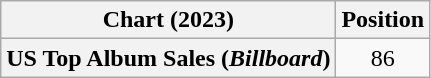<table class="wikitable sortable plainrowheaders" style="text-align:center">
<tr>
<th scope="col">Chart (2023)</th>
<th scope="col">Position</th>
</tr>
<tr>
<th scope="row">US Top Album Sales (<em>Billboard</em>)</th>
<td>86</td>
</tr>
</table>
